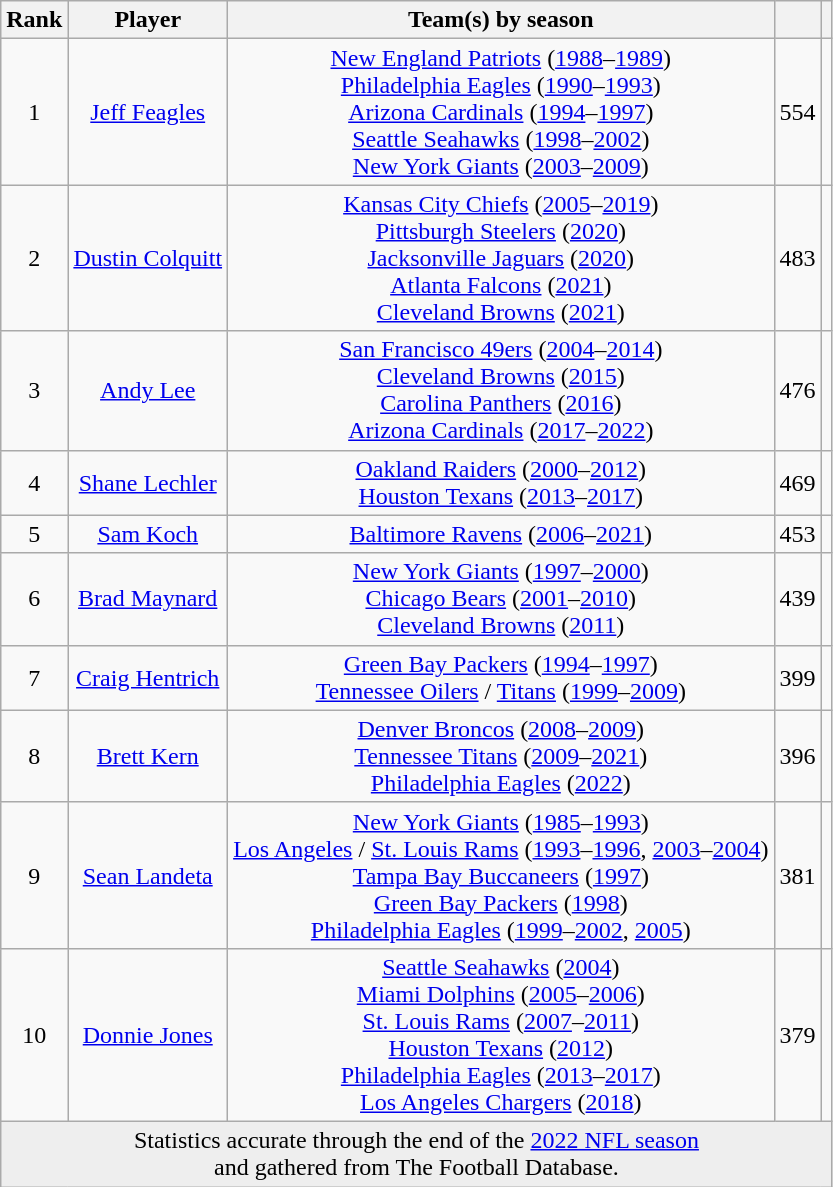<table class="wikitable sortable" style='text-align: center;'>
<tr>
<th>Rank</th>
<th>Player</th>
<th>Team(s) by season</th>
<th></th>
<th></th>
</tr>
<tr>
<td>1</td>
<td><a href='#'>Jeff Feagles</a></td>
<td><a href='#'>New England Patriots</a> (<a href='#'>1988</a>–<a href='#'>1989</a>)<br><a href='#'>Philadelphia Eagles</a> (<a href='#'>1990</a>–<a href='#'>1993</a>)<br><a href='#'>Arizona Cardinals</a> (<a href='#'>1994</a>–<a href='#'>1997</a>)<br><a href='#'>Seattle Seahawks</a> (<a href='#'>1998</a>–<a href='#'>2002</a>)<br><a href='#'>New York Giants</a> (<a href='#'>2003</a>–<a href='#'>2009</a>)</td>
<td>554</td>
<td></td>
</tr>
<tr>
<td>2</td>
<td><a href='#'>Dustin Colquitt</a></td>
<td><a href='#'>Kansas City Chiefs</a> (<a href='#'>2005</a>–<a href='#'>2019</a>)<br><a href='#'>Pittsburgh Steelers</a> (<a href='#'>2020</a>)<br><a href='#'>Jacksonville Jaguars</a> (<a href='#'>2020</a>)<br><a href='#'>Atlanta Falcons</a> (<a href='#'>2021</a>)<br><a href='#'>Cleveland Browns</a> (<a href='#'>2021</a>)</td>
<td>483</td>
<td></td>
</tr>
<tr>
<td>3</td>
<td><a href='#'>Andy Lee</a></td>
<td><a href='#'>San Francisco 49ers</a> (<a href='#'>2004</a>–<a href='#'>2014</a>)<br><a href='#'>Cleveland Browns</a> (<a href='#'>2015</a>)<br><a href='#'>Carolina Panthers</a> (<a href='#'>2016</a>)<br><a href='#'>Arizona Cardinals</a> (<a href='#'>2017</a>–<a href='#'>2022</a>)</td>
<td>476</td>
<td></td>
</tr>
<tr>
<td>4</td>
<td><a href='#'>Shane Lechler</a></td>
<td><a href='#'>Oakland Raiders</a> (<a href='#'>2000</a>–<a href='#'>2012</a>)<br><a href='#'>Houston Texans</a> (<a href='#'>2013</a>–<a href='#'>2017</a>)</td>
<td>469</td>
<td></td>
</tr>
<tr>
<td>5</td>
<td><a href='#'>Sam Koch</a></td>
<td><a href='#'>Baltimore Ravens</a> (<a href='#'>2006</a>–<a href='#'>2021</a>)</td>
<td>453</td>
<td></td>
</tr>
<tr>
<td>6</td>
<td><a href='#'>Brad Maynard</a></td>
<td><a href='#'>New York Giants</a> (<a href='#'>1997</a>–<a href='#'>2000</a>)<br><a href='#'>Chicago Bears</a> (<a href='#'>2001</a>–<a href='#'>2010</a>)<br><a href='#'>Cleveland Browns</a> (<a href='#'>2011</a>)</td>
<td>439</td>
<td></td>
</tr>
<tr>
<td>7</td>
<td><a href='#'>Craig Hentrich</a></td>
<td><a href='#'>Green Bay Packers</a> (<a href='#'>1994</a>–<a href='#'>1997</a>)<br><a href='#'>Tennessee Oilers</a> / <a href='#'>Titans</a> (<a href='#'>1999</a>–<a href='#'>2009</a>)</td>
<td>399</td>
<td></td>
</tr>
<tr>
<td>8</td>
<td><a href='#'>Brett Kern</a></td>
<td><a href='#'>Denver Broncos</a> (<a href='#'>2008</a>–<a href='#'>2009</a>)<br><a href='#'>Tennessee Titans</a> (<a href='#'>2009</a>–<a href='#'>2021</a>)<br><a href='#'>Philadelphia Eagles</a> (<a href='#'>2022</a>)</td>
<td>396</td>
<td></td>
</tr>
<tr>
<td>9</td>
<td><a href='#'>Sean Landeta</a></td>
<td><a href='#'>New York Giants</a> (<a href='#'>1985</a>–<a href='#'>1993</a>)<br><a href='#'>Los Angeles</a> / <a href='#'>St. Louis Rams</a> (<a href='#'>1993</a>–<a href='#'>1996</a>, <a href='#'>2003</a>–<a href='#'>2004</a>)<br><a href='#'>Tampa Bay Buccaneers</a> (<a href='#'>1997</a>)<br><a href='#'>Green Bay Packers</a> (<a href='#'>1998</a>)<br><a href='#'>Philadelphia Eagles</a> (<a href='#'>1999</a>–<a href='#'>2002</a>, <a href='#'>2005</a>)</td>
<td>381</td>
<td></td>
</tr>
<tr>
<td>10</td>
<td><a href='#'>Donnie Jones</a></td>
<td><a href='#'>Seattle Seahawks</a> (<a href='#'>2004</a>)<br><a href='#'>Miami Dolphins</a> (<a href='#'>2005</a>–<a href='#'>2006</a>)<br><a href='#'>St. Louis Rams</a> (<a href='#'>2007</a>–<a href='#'>2011</a>)<br><a href='#'>Houston Texans</a> (<a href='#'>2012</a>)<br><a href='#'>Philadelphia Eagles</a> (<a href='#'>2013</a>–<a href='#'>2017</a>)<br><a href='#'>Los Angeles Chargers</a> (<a href='#'>2018</a>)</td>
<td>379</td>
<td></td>
</tr>
<tr class="sortbottom" style="background:#eee;">
<td style="text-align:center;" colspan="5">Statistics accurate through the end of the <a href='#'>2022 NFL season</a><br> and gathered from The Football Database.</td>
</tr>
</table>
